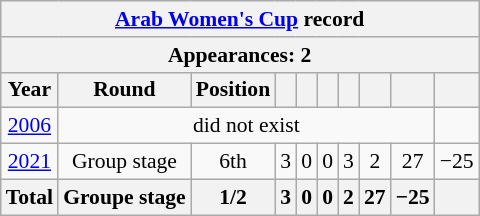<table class="wikitable" style="text-align: center;font-size:90%;">
<tr>
<th colspan=10><a href='#'>Arab Women's Cup</a> record</th>
</tr>
<tr>
<th colspan=10>Appearances: 2</th>
</tr>
<tr>
<th>Year</th>
<th>Round</th>
<th>Position</th>
<th></th>
<th></th>
<th></th>
<th></th>
<th></th>
<th></th>
<th></th>
</tr>
<tr>
<td> <a href='#'>2006</a></td>
<td colspan=8>did not exist</td>
</tr>
<tr>
<td> <a href='#'>2021</a></td>
<td>Group stage</td>
<td>6th</td>
<td>3</td>
<td>0</td>
<td>0</td>
<td>3</td>
<td>2</td>
<td>27</td>
<td>−25</td>
</tr>
<tr>
<th>Total</th>
<th>Groupe stage</th>
<th>1/2</th>
<th>3</th>
<th>0</th>
<th>0</th>
<th>2</th>
<th>27</th>
<th>−25</th>
<th></th>
</tr>
</table>
